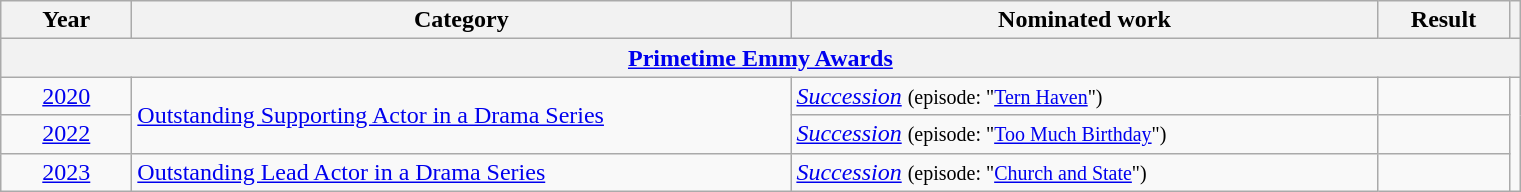<table class=wikitable>
<tr>
<th scope="col" style="width:5em;">Year</th>
<th scope="col" style="width:27em;">Category</th>
<th scope="col" style="width:24em;">Nominated work</th>
<th scope="col" style="width:5em;">Result</th>
<th></th>
</tr>
<tr>
<th colspan="5"><a href='#'>Primetime Emmy Awards</a></th>
</tr>
<tr>
<td style="text-align:center;"><a href='#'>2020</a></td>
<td rowspan="2"><a href='#'>Outstanding Supporting Actor in a Drama Series</a></td>
<td><em><a href='#'>Succession</a></em> <small>(episode: "<a href='#'>Tern Haven</a>")</small></td>
<td></td>
<td align="center" rowspan="3"></td>
</tr>
<tr>
<td align="center"><a href='#'>2022</a></td>
<td><em><a href='#'>Succession</a></em> <small>(episode: "<a href='#'>Too Much Birthday</a>")</small></td>
<td></td>
</tr>
<tr>
<td align="center"><a href='#'>2023</a></td>
<td><a href='#'>Outstanding Lead Actor in a Drama Series</a></td>
<td><em><a href='#'>Succession</a></em> <small>(episode: "<a href='#'>Church and State</a>")</small></td>
<td></td>
</tr>
</table>
